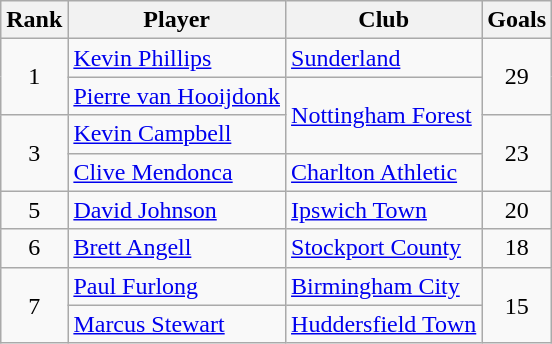<table class="wikitable" style="text-align:center">
<tr>
<th>Rank</th>
<th>Player</th>
<th>Club</th>
<th>Goals</th>
</tr>
<tr>
<td rowspan="2" style="text-align:center;">1</td>
<td align="left"> <a href='#'>Kevin Phillips</a></td>
<td align="left"><a href='#'>Sunderland</a></td>
<td rowspan="2">29</td>
</tr>
<tr>
<td align="left"> <a href='#'>Pierre van Hooijdonk</a></td>
<td rowspan="2" align="left"><a href='#'>Nottingham Forest</a></td>
</tr>
<tr>
<td rowspan="2" style="text-align:center;">3</td>
<td align="left"> <a href='#'>Kevin Campbell</a></td>
<td rowspan="2">23</td>
</tr>
<tr>
<td align="left"> <a href='#'>Clive Mendonca</a></td>
<td align="left"><a href='#'>Charlton Athletic</a></td>
</tr>
<tr>
<td>5</td>
<td align="left"> <a href='#'>David Johnson</a></td>
<td align="left"><a href='#'>Ipswich Town</a></td>
<td>20</td>
</tr>
<tr>
<td>6</td>
<td align="left"> <a href='#'>Brett Angell</a></td>
<td align="left"><a href='#'>Stockport County</a></td>
<td>18</td>
</tr>
<tr>
<td rowspan="2" style="text-align:center;">7</td>
<td align="left"> <a href='#'>Paul Furlong</a></td>
<td align="left"><a href='#'>Birmingham City</a></td>
<td rowspan="2">15</td>
</tr>
<tr>
<td align="left"> <a href='#'>Marcus Stewart</a></td>
<td align="left"><a href='#'>Huddersfield Town</a></td>
</tr>
</table>
